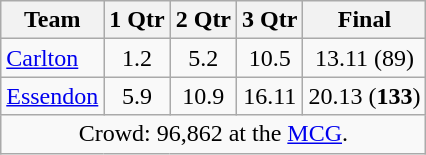<table class="wikitable">
<tr>
<th>Team</th>
<th>1 Qtr</th>
<th>2 Qtr</th>
<th>3 Qtr</th>
<th>Final</th>
</tr>
<tr>
<td><a href='#'>Carlton</a></td>
<td align=center>1.2</td>
<td align=center>5.2</td>
<td align=center>10.5</td>
<td align=center>13.11 (89)</td>
</tr>
<tr>
<td><a href='#'>Essendon</a></td>
<td align=center>5.9</td>
<td align=center>10.9</td>
<td align=center>16.11</td>
<td align=center>20.13 (<strong>133</strong>)</td>
</tr>
<tr>
<td colspan="5" align="center">Crowd: 96,862 at the <a href='#'>MCG</a>.</td>
</tr>
</table>
